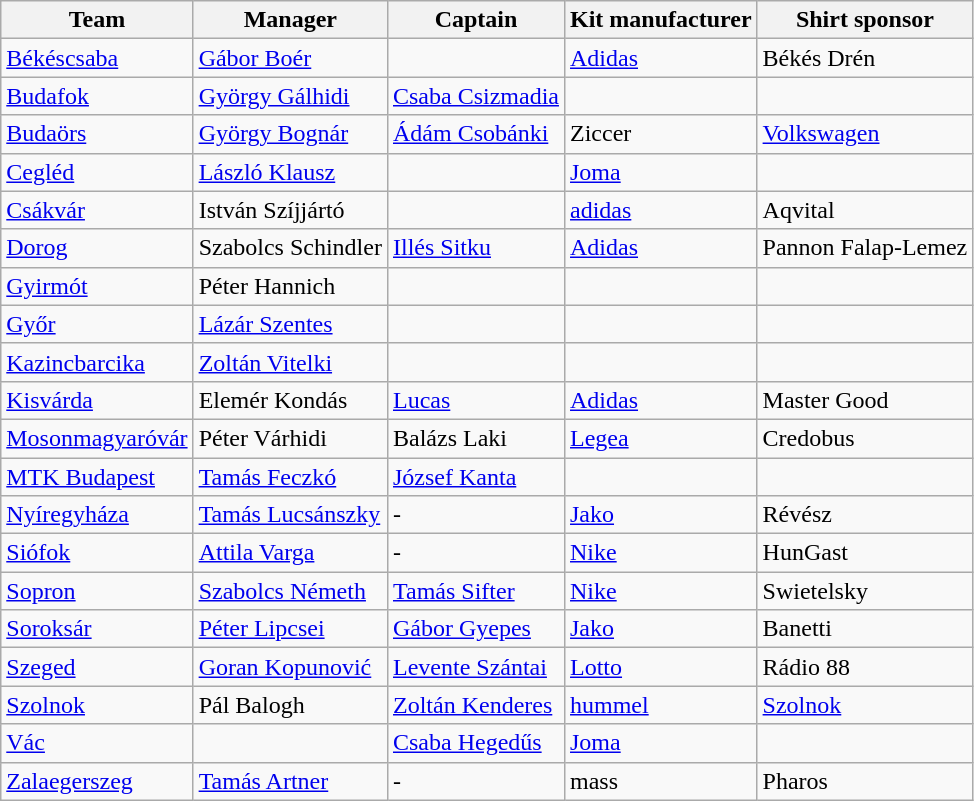<table class="wikitable sortable">
<tr>
<th>Team</th>
<th>Manager</th>
<th>Captain</th>
<th>Kit manufacturer</th>
<th>Shirt sponsor</th>
</tr>
<tr>
<td><a href='#'>Békéscsaba</a></td>
<td> <a href='#'>Gábor Boér</a></td>
<td></td>
<td><a href='#'>Adidas</a></td>
<td>Békés Drén</td>
</tr>
<tr>
<td><a href='#'>Budafok</a></td>
<td> <a href='#'>György Gálhidi</a></td>
<td> <a href='#'>Csaba Csizmadia</a></td>
<td></td>
<td></td>
</tr>
<tr>
<td><a href='#'>Budaörs</a></td>
<td> <a href='#'>György Bognár</a></td>
<td> <a href='#'>Ádám Csobánki</a></td>
<td>Ziccer</td>
<td><a href='#'>Volkswagen</a></td>
</tr>
<tr>
<td><a href='#'>Cegléd</a></td>
<td> <a href='#'>László Klausz</a></td>
<td></td>
<td><a href='#'>Joma</a></td>
<td></td>
</tr>
<tr>
<td><a href='#'>Csákvár</a></td>
<td> István Szíjjártó</td>
<td></td>
<td><a href='#'>adidas</a></td>
<td>Aqvital</td>
</tr>
<tr>
<td><a href='#'>Dorog</a></td>
<td> Szabolcs Schindler</td>
<td> <a href='#'>Illés Sitku</a></td>
<td><a href='#'>Adidas</a></td>
<td>Pannon Falap-Lemez</td>
</tr>
<tr>
<td><a href='#'>Gyirmót</a></td>
<td> Péter Hannich</td>
<td></td>
<td></td>
<td></td>
</tr>
<tr>
<td><a href='#'>Győr</a></td>
<td> <a href='#'>Lázár Szentes</a></td>
<td></td>
<td></td>
<td></td>
</tr>
<tr>
<td><a href='#'>Kazincbarcika</a></td>
<td> <a href='#'>Zoltán Vitelki</a></td>
<td></td>
<td></td>
<td></td>
</tr>
<tr>
<td><a href='#'>Kisvárda</a></td>
<td> Elemér Kondás</td>
<td> <a href='#'>Lucas</a></td>
<td><a href='#'>Adidas</a></td>
<td>Master Good</td>
</tr>
<tr>
<td><a href='#'>Mosonmagyaróvár</a></td>
<td> Péter Várhidi</td>
<td> Balázs Laki</td>
<td><a href='#'>Legea</a></td>
<td>Credobus</td>
</tr>
<tr>
<td><a href='#'>MTK Budapest</a></td>
<td> <a href='#'>Tamás Feczkó</a></td>
<td> <a href='#'>József Kanta</a></td>
<td></td>
<td></td>
</tr>
<tr>
<td><a href='#'>Nyíregyháza</a></td>
<td> <a href='#'>Tamás Lucsánszky</a></td>
<td> -</td>
<td><a href='#'>Jako</a></td>
<td>Révész</td>
</tr>
<tr>
<td><a href='#'>Siófok</a></td>
<td> <a href='#'>Attila Varga</a></td>
<td> -</td>
<td><a href='#'>Nike</a></td>
<td>HunGast</td>
</tr>
<tr>
<td><a href='#'>Sopron</a></td>
<td> <a href='#'>Szabolcs Németh</a></td>
<td> <a href='#'>Tamás Sifter</a></td>
<td><a href='#'>Nike</a></td>
<td>Swietelsky</td>
</tr>
<tr>
<td><a href='#'>Soroksár</a></td>
<td> <a href='#'>Péter Lipcsei</a></td>
<td> <a href='#'>Gábor Gyepes</a></td>
<td><a href='#'>Jako</a></td>
<td>Banetti</td>
</tr>
<tr>
<td><a href='#'>Szeged</a></td>
<td> <a href='#'>Goran Kopunović</a></td>
<td> <a href='#'>Levente Szántai</a></td>
<td><a href='#'>Lotto</a></td>
<td>Rádio 88</td>
</tr>
<tr>
<td><a href='#'>Szolnok</a></td>
<td> Pál Balogh</td>
<td> <a href='#'>Zoltán Kenderes</a></td>
<td><a href='#'>hummel</a></td>
<td><a href='#'>Szolnok</a></td>
</tr>
<tr>
<td><a href='#'>Vác</a></td>
<td></td>
<td> <a href='#'>Csaba Hegedűs</a></td>
<td><a href='#'>Joma</a></td>
<td></td>
</tr>
<tr>
<td><a href='#'>Zalaegerszeg</a></td>
<td> <a href='#'>Tamás Artner</a></td>
<td> -</td>
<td>mass</td>
<td>Pharos</td>
</tr>
</table>
